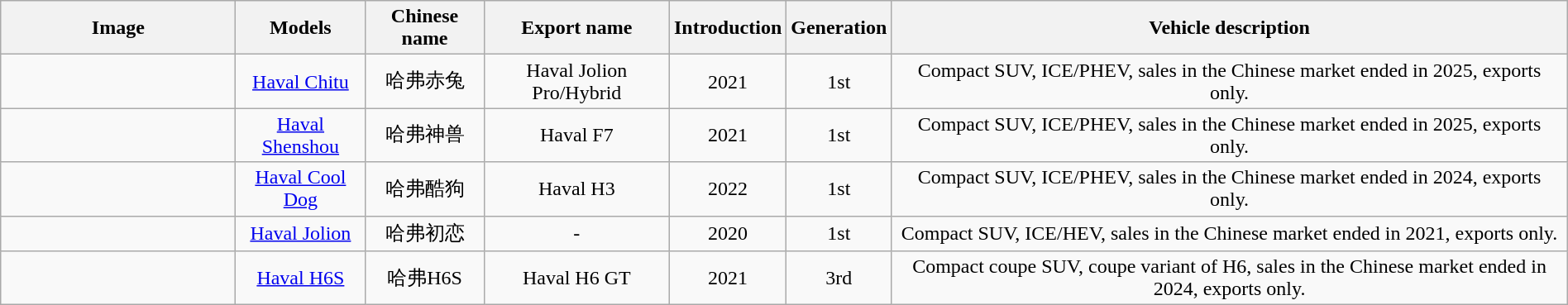<table class="wikitable sortable" style="text-align: center; width: 100%">
<tr>
<th class="unsortable" width="15%">Image</th>
<th>Models</th>
<th>Chinese name</th>
<th>Export name</th>
<th>Introduction</th>
<th class="unsortable">Generation</th>
<th>Vehicle description</th>
</tr>
<tr>
<td></td>
<td><a href='#'>Haval Chitu</a></td>
<td>哈弗赤兔</td>
<td>Haval Jolion Pro/Hybrid</td>
<td>2021</td>
<td>1st</td>
<td>Compact SUV, ICE/PHEV, sales in the Chinese market ended in 2025, exports only.</td>
</tr>
<tr>
<td></td>
<td><a href='#'>Haval Shenshou</a></td>
<td>哈弗神兽</td>
<td>Haval F7</td>
<td>2021</td>
<td>1st</td>
<td>Compact SUV, ICE/PHEV, sales in the Chinese market ended in 2025, exports only.</td>
</tr>
<tr>
<td></td>
<td><a href='#'>Haval Cool Dog</a></td>
<td>哈弗酷狗</td>
<td>Haval H3</td>
<td>2022</td>
<td>1st</td>
<td>Compact SUV, ICE/PHEV, sales in the Chinese market ended in 2024, exports only.</td>
</tr>
<tr>
<td></td>
<td><a href='#'>Haval Jolion</a></td>
<td>哈弗初恋</td>
<td>-</td>
<td>2020</td>
<td>1st</td>
<td>Compact SUV, ICE/HEV, sales in the Chinese market ended in 2021, exports only.</td>
</tr>
<tr>
<td></td>
<td><a href='#'>Haval H6S</a></td>
<td>哈弗H6S</td>
<td>Haval H6 GT</td>
<td>2021</td>
<td>3rd</td>
<td>Compact coupe SUV, coupe variant of H6, sales in the Chinese market ended in 2024, exports only.</td>
</tr>
</table>
